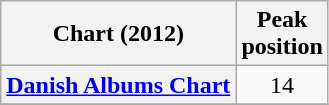<table class="wikitable sortable plainrowheaders">
<tr>
<th scope="col">Chart (2012)</th>
<th scope="col">Peak<br>position</th>
</tr>
<tr>
<th scope="row"><a href='#'>Danish Albums Chart</a></th>
<td style="text-align:center;">14</td>
</tr>
<tr>
</tr>
</table>
